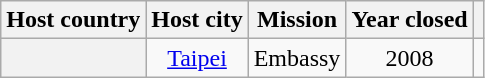<table class="wikitable plainrowheaders" style="text-align:center;">
<tr>
<th scope="col">Host country</th>
<th scope="col">Host city</th>
<th scope="col">Mission</th>
<th scope="col">Year closed</th>
<th scope="col"></th>
</tr>
<tr>
<th scope="row"></th>
<td><a href='#'>Taipei</a></td>
<td>Embassy</td>
<td>2008</td>
<td></td>
</tr>
</table>
